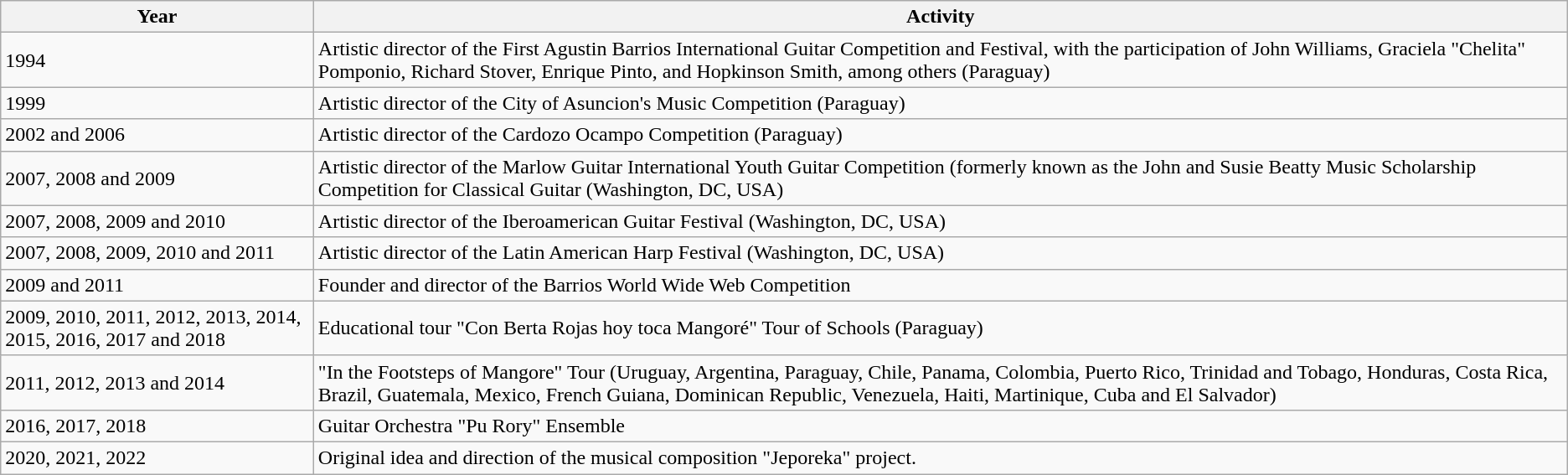<table class="wikitable">
<tr>
<th>Year</th>
<th>Activity</th>
</tr>
<tr>
<td>1994</td>
<td>Artistic director of the First Agustin Barrios International Guitar Competition and Festival, with the participation of John Williams, Graciela "Chelita" Pomponio, Richard Stover, Enrique Pinto, and Hopkinson Smith, among others (Paraguay)</td>
</tr>
<tr>
<td>1999</td>
<td>Artistic director of the City of Asuncion's Music Competition (Paraguay)</td>
</tr>
<tr>
<td>2002 and 2006</td>
<td>Artistic director of the Cardozo Ocampo Competition (Paraguay)</td>
</tr>
<tr>
<td>2007, 2008 and 2009</td>
<td>Artistic director of the Marlow Guitar International Youth Guitar Competition (formerly known as the John and Susie Beatty Music Scholarship Competition for Classical Guitar (Washington, DC, USA)</td>
</tr>
<tr>
<td>2007, 2008, 2009 and 2010</td>
<td>Artistic director of the Iberoamerican Guitar Festival (Washington, DC, USA)</td>
</tr>
<tr>
<td>2007, 2008, 2009, 2010 and 2011</td>
<td>Artistic director of the Latin American Harp Festival (Washington, DC, USA)</td>
</tr>
<tr>
<td>2009 and 2011</td>
<td>Founder and director of the Barrios World Wide Web Competition</td>
</tr>
<tr>
<td>2009, 2010, 2011, 2012, 2013, 2014, 2015, 2016, 2017 and 2018</td>
<td>Educational tour "Con Berta Rojas hoy toca Mangoré" Tour of Schools (Paraguay)</td>
</tr>
<tr>
<td>2011, 2012, 2013 and 2014</td>
<td>"In the Footsteps of Mangore" Tour (Uruguay, Argentina, Paraguay, Chile, Panama, Colombia, Puerto Rico, Trinidad and Tobago, Honduras, Costa Rica, Brazil, Guatemala, Mexico, French Guiana, Dominican Republic, Venezuela, Haiti, Martinique, Cuba and El Salvador)</td>
</tr>
<tr>
<td>2016, 2017, 2018</td>
<td>Guitar Orchestra "Pu Rory" Ensemble</td>
</tr>
<tr>
<td>2020, 2021, 2022</td>
<td>Original idea and direction of the musical composition "Jeporeka" project.</td>
</tr>
</table>
